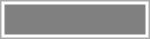<table style=" width: 100px; border: 1px solid #aaaaaa">
<tr>
<td style="background-color:gray"> </td>
</tr>
</table>
